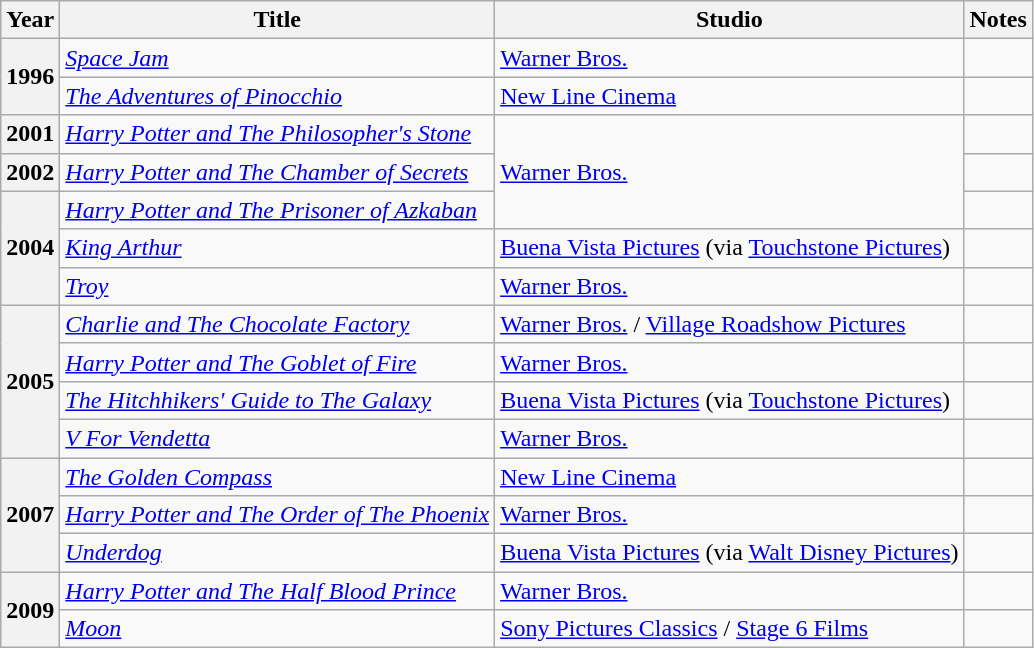<table class="wikitable">
<tr>
<th>Year</th>
<th>Title</th>
<th>Studio</th>
<th>Notes</th>
</tr>
<tr>
<th rowspan="2">1996</th>
<td><em><a href='#'>Space Jam</a></em></td>
<td><a href='#'>Warner Bros.</a></td>
<td></td>
</tr>
<tr>
<td><a href='#'><em>The Adventures of Pinocchio</em></a></td>
<td><a href='#'>New Line Cinema</a></td>
<td></td>
</tr>
<tr>
<th>2001</th>
<td><a href='#'><em>Harry Potter and The Philosopher's Stone</em></a></td>
<td rowspan="3"><a href='#'>Warner Bros.</a></td>
<td></td>
</tr>
<tr>
<th>2002</th>
<td><a href='#'><em>Harry Potter and The Chamber of Secrets</em></a></td>
<td></td>
</tr>
<tr>
<th rowspan="3">2004</th>
<td><a href='#'><em>Harry Potter and The Prisoner of Azkaban</em></a></td>
<td></td>
</tr>
<tr>
<td><a href='#'><em>King Arthur</em></a></td>
<td><a href='#'>Buena Vista Pictures</a> (via <a href='#'>Touchstone Pictures</a>)</td>
<td></td>
</tr>
<tr>
<td><a href='#'><em>Troy</em></a></td>
<td><a href='#'>Warner Bros.</a></td>
<td></td>
</tr>
<tr>
<th rowspan="4">2005</th>
<td><a href='#'><em>Charlie and The Chocolate Factory</em></a></td>
<td><a href='#'>Warner Bros.</a> / <a href='#'>Village Roadshow Pictures</a></td>
<td></td>
</tr>
<tr>
<td><a href='#'><em>Harry Potter and The Goblet of Fire</em></a></td>
<td><a href='#'>Warner Bros.</a></td>
<td></td>
</tr>
<tr>
<td><a href='#'><em>The Hitchhikers' Guide to The Galaxy</em></a></td>
<td><a href='#'>Buena Vista Pictures</a> (via <a href='#'>Touchstone Pictures</a>)</td>
<td></td>
</tr>
<tr>
<td><a href='#'><em>V For Vendetta</em></a></td>
<td><a href='#'>Warner Bros.</a></td>
<td></td>
</tr>
<tr>
<th rowspan="3">2007</th>
<td><a href='#'><em>The Golden Compass</em></a></td>
<td><a href='#'>New Line Cinema</a></td>
<td></td>
</tr>
<tr>
<td><a href='#'><em>Harry Potter and The Order of The Phoenix</em></a></td>
<td><a href='#'>Warner Bros.</a></td>
<td></td>
</tr>
<tr>
<td><a href='#'><em>Underdog</em></a></td>
<td><a href='#'>Buena Vista Pictures</a> (via <a href='#'>Walt Disney Pictures</a>)</td>
<td></td>
</tr>
<tr>
<th rowspan="2">2009</th>
<td><a href='#'><em>Harry Potter and The Half Blood Prince</em></a></td>
<td><a href='#'>Warner Bros.</a></td>
<td></td>
</tr>
<tr>
<td><a href='#'><em>Moon</em></a></td>
<td><a href='#'>Sony Pictures Classics</a> / <a href='#'>Stage 6 Films</a></td>
<td></td>
</tr>
</table>
